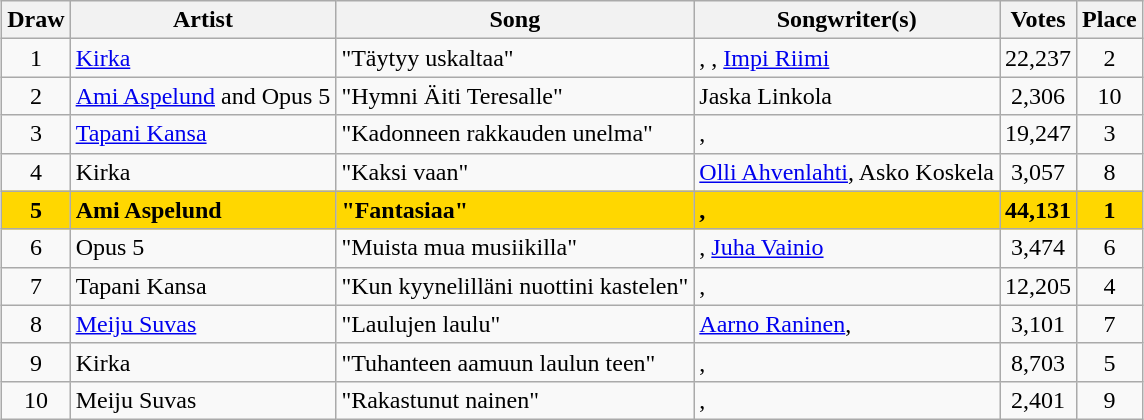<table class="sortable wikitable" style="margin: 1em auto 1em auto; text-align:center">
<tr>
<th>Draw</th>
<th>Artist</th>
<th>Song</th>
<th>Songwriter(s)</th>
<th>Votes</th>
<th>Place</th>
</tr>
<tr>
<td>1</td>
<td align="left"><a href='#'>Kirka</a></td>
<td align="left">"Täytyy uskaltaa"</td>
<td align="left">, , <a href='#'>Impi Riimi</a></td>
<td>22,237</td>
<td>2</td>
</tr>
<tr>
<td>2</td>
<td align="left"><a href='#'>Ami Aspelund</a> and Opus 5</td>
<td align="left">"Hymni Äiti Teresalle"</td>
<td align="left">Jaska Linkola</td>
<td>2,306</td>
<td>10</td>
</tr>
<tr>
<td>3</td>
<td align="left"><a href='#'>Tapani Kansa</a></td>
<td align="left">"Kadonneen rakkauden unelma"</td>
<td align="left">, </td>
<td>19,247</td>
<td>3</td>
</tr>
<tr>
<td>4</td>
<td align="left">Kirka</td>
<td align="left">"Kaksi vaan"</td>
<td align="left"><a href='#'>Olli Ahvenlahti</a>, Asko Koskela</td>
<td>3,057</td>
<td>8</td>
</tr>
<tr style="font-weight:bold; background:gold;">
<td>5</td>
<td align="left">Ami Aspelund</td>
<td align="left">"Fantasiaa"</td>
<td align="left">, </td>
<td>44,131</td>
<td>1</td>
</tr>
<tr>
<td>6</td>
<td align="left">Opus 5</td>
<td align="left">"Muista mua musiikilla"</td>
<td align="left">, <a href='#'>Juha Vainio</a></td>
<td>3,474</td>
<td>6</td>
</tr>
<tr>
<td>7</td>
<td align="left">Tapani Kansa</td>
<td align="left">"Kun kyynelilläni nuottini kastelen"</td>
<td align="left">, </td>
<td>12,205</td>
<td>4</td>
</tr>
<tr>
<td>8</td>
<td align="left"><a href='#'>Meiju Suvas</a></td>
<td align="left">"Laulujen laulu"</td>
<td align="left"><a href='#'>Aarno Raninen</a>, </td>
<td>3,101</td>
<td>7</td>
</tr>
<tr>
<td>9</td>
<td align="left">Kirka</td>
<td align="left">"Tuhanteen aamuun laulun teen"</td>
<td align="left">, </td>
<td>8,703</td>
<td>5</td>
</tr>
<tr>
<td>10</td>
<td align="left">Meiju Suvas</td>
<td align="left">"Rakastunut nainen"</td>
<td align="left">, </td>
<td>2,401</td>
<td>9</td>
</tr>
</table>
